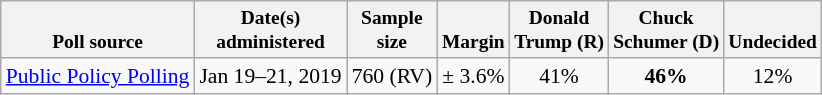<table class="wikitable sortable" style="font-size:90%;text-align:center;">
<tr valign=bottom style="font-size:90%;">
<th>Poll source</th>
<th>Date(s)<br>administered</th>
<th>Sample<br>size</th>
<th>Margin<br></th>
<th>Donald<br>Trump (R)</th>
<th>Chuck<br>Schumer (D)</th>
<th>Undecided</th>
</tr>
<tr>
<td style="text-align:left;"><a href='#'>Public Policy Polling</a></td>
<td>Jan 19–21, 2019</td>
<td>760 (RV)</td>
<td>± 3.6%</td>
<td>41%</td>
<td><strong>46%</strong></td>
<td>12%</td>
</tr>
</table>
